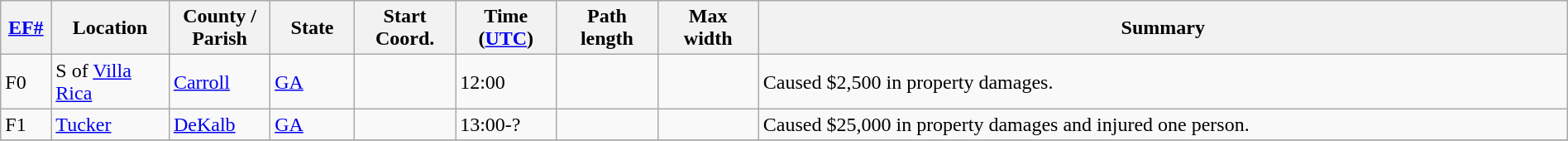<table class="wikitable sortable" style="width:100%;">
<tr>
<th scope="col"  style="width:3%; text-align:center;"><a href='#'>EF#</a></th>
<th scope="col"  style="width:7%; text-align:center;" class="unsortable">Location</th>
<th scope="col"  style="width:6%; text-align:center;" class="unsortable">County / Parish</th>
<th scope="col"  style="width:5%; text-align:center;">State</th>
<th scope="col"  style="width:6%; text-align:center;">Start Coord.</th>
<th scope="col"  style="width:6%; text-align:center;">Time (<a href='#'>UTC</a>)</th>
<th scope="col"  style="width:6%; text-align:center;">Path length</th>
<th scope="col"  style="width:6%; text-align:center;">Max width</th>
<th scope="col" class="unsortable" style="width:48%; text-align:center;">Summary</th>
</tr>
<tr>
<td bgcolor=>F0</td>
<td>S of <a href='#'>Villa Rica</a></td>
<td><a href='#'>Carroll</a></td>
<td><a href='#'>GA</a></td>
<td></td>
<td>12:00</td>
<td></td>
<td></td>
<td>Caused $2,500 in property damages.</td>
</tr>
<tr>
<td bgcolor=>F1</td>
<td><a href='#'>Tucker</a></td>
<td><a href='#'>DeKalb</a></td>
<td><a href='#'>GA</a></td>
<td></td>
<td>13:00-?</td>
<td></td>
<td></td>
<td>Caused $25,000 in property damages and injured one person.</td>
</tr>
<tr>
</tr>
</table>
